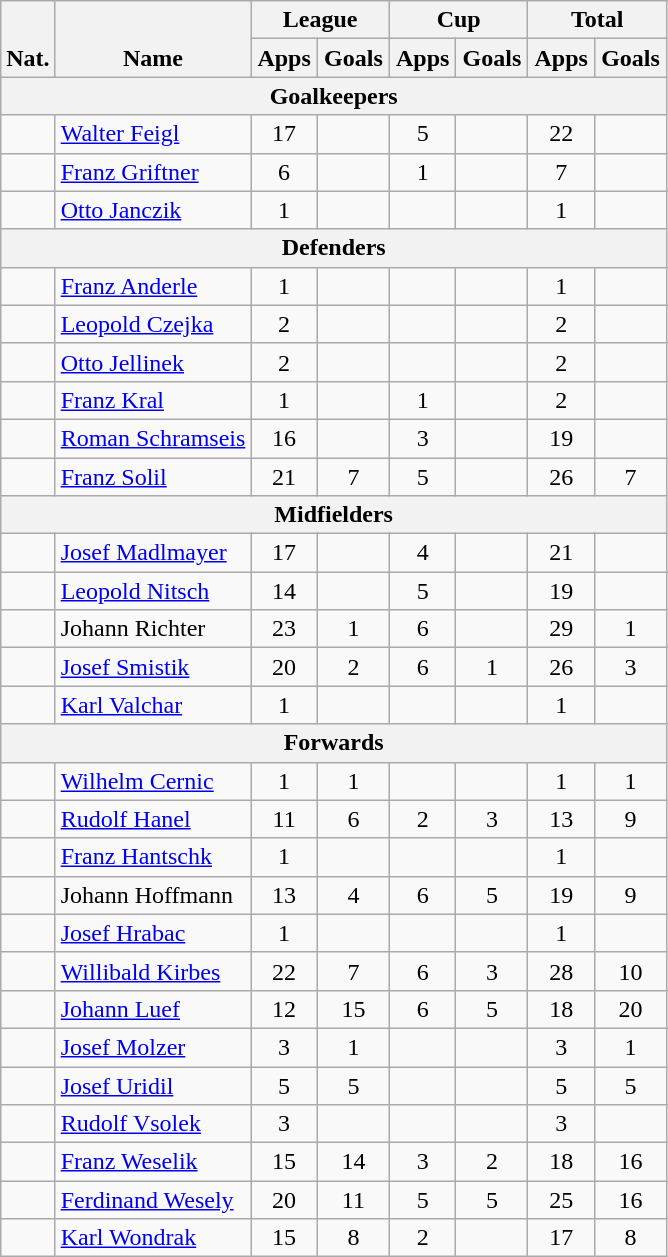<table class="wikitable" style="text-align:center">
<tr>
<th rowspan="2" valign="bottom">Nat.</th>
<th rowspan="2" valign="bottom">Name</th>
<th colspan="2" width="85">League</th>
<th colspan="2" width="85">Cup</th>
<th colspan="2" width="85">Total</th>
</tr>
<tr>
<th>Apps</th>
<th>Goals</th>
<th>Apps</th>
<th>Goals</th>
<th>Apps</th>
<th>Goals</th>
</tr>
<tr>
<th colspan=15>Goalkeepers</th>
</tr>
<tr>
<td></td>
<td align="left"><a href='#'>Walter Feigl</a></td>
<td>17</td>
<td></td>
<td>5</td>
<td></td>
<td>22</td>
<td></td>
</tr>
<tr>
<td></td>
<td align="left"><a href='#'>Franz Griftner</a></td>
<td>6</td>
<td></td>
<td>1</td>
<td></td>
<td>7</td>
<td></td>
</tr>
<tr>
<td></td>
<td align="left"><a href='#'>Otto Janczik</a></td>
<td>1</td>
<td></td>
<td></td>
<td></td>
<td>1</td>
<td></td>
</tr>
<tr>
<th colspan=15>Defenders</th>
</tr>
<tr>
<td></td>
<td align="left"><a href='#'>Franz Anderle</a></td>
<td>1</td>
<td></td>
<td></td>
<td></td>
<td>1</td>
<td></td>
</tr>
<tr>
<td></td>
<td align="left"><a href='#'>Leopold Czejka</a></td>
<td>2</td>
<td></td>
<td></td>
<td></td>
<td>2</td>
<td></td>
</tr>
<tr>
<td></td>
<td align="left"><a href='#'>Otto Jellinek</a></td>
<td>2</td>
<td></td>
<td></td>
<td></td>
<td>2</td>
<td></td>
</tr>
<tr>
<td></td>
<td align="left"><a href='#'>Franz Kral</a></td>
<td>1</td>
<td></td>
<td>1</td>
<td></td>
<td>2</td>
<td></td>
</tr>
<tr>
<td></td>
<td align="left"><a href='#'>Roman Schramseis</a></td>
<td>16</td>
<td></td>
<td>3</td>
<td></td>
<td>19</td>
<td></td>
</tr>
<tr>
<td></td>
<td align="left"><a href='#'>Franz Solil</a></td>
<td>21</td>
<td>7</td>
<td>5</td>
<td></td>
<td>26</td>
<td>7</td>
</tr>
<tr>
<th colspan=15>Midfielders</th>
</tr>
<tr>
<td></td>
<td align="left"><a href='#'>Josef Madlmayer</a></td>
<td>17</td>
<td></td>
<td>4</td>
<td></td>
<td>21</td>
<td></td>
</tr>
<tr>
<td></td>
<td align="left"><a href='#'>Leopold Nitsch</a></td>
<td>14</td>
<td></td>
<td>5</td>
<td></td>
<td>19</td>
<td></td>
</tr>
<tr>
<td></td>
<td align="left">Johann Richter</td>
<td>23</td>
<td>1</td>
<td>6</td>
<td></td>
<td>29</td>
<td>1</td>
</tr>
<tr>
<td></td>
<td align="left"><a href='#'>Josef Smistik</a></td>
<td>20</td>
<td>2</td>
<td>6</td>
<td>1</td>
<td>26</td>
<td>3</td>
</tr>
<tr>
<td></td>
<td align="left"><a href='#'>Karl Valchar</a></td>
<td>1</td>
<td></td>
<td></td>
<td></td>
<td>1</td>
<td></td>
</tr>
<tr>
<th colspan=15>Forwards</th>
</tr>
<tr>
<td></td>
<td align="left"><a href='#'>Wilhelm Cernic</a></td>
<td>1</td>
<td>1</td>
<td></td>
<td></td>
<td>1</td>
<td>1</td>
</tr>
<tr>
<td></td>
<td align="left"><a href='#'>Rudolf Hanel</a></td>
<td>11</td>
<td>6</td>
<td>2</td>
<td>3</td>
<td>13</td>
<td>9</td>
</tr>
<tr>
<td></td>
<td align="left"><a href='#'>Franz Hantschk</a></td>
<td>1</td>
<td></td>
<td></td>
<td></td>
<td>1</td>
<td></td>
</tr>
<tr>
<td></td>
<td align="left">Johann Hoffmann</td>
<td>13</td>
<td>4</td>
<td>6</td>
<td>5</td>
<td>19</td>
<td>9</td>
</tr>
<tr>
<td></td>
<td align="left"><a href='#'>Josef Hrabac</a></td>
<td>1</td>
<td></td>
<td></td>
<td></td>
<td>1</td>
<td></td>
</tr>
<tr>
<td></td>
<td align="left"><a href='#'>Willibald Kirbes</a></td>
<td>22</td>
<td>7</td>
<td>6</td>
<td>3</td>
<td>28</td>
<td>10</td>
</tr>
<tr>
<td></td>
<td align="left"><a href='#'>Johann Luef</a></td>
<td>12</td>
<td>15</td>
<td>6</td>
<td>5</td>
<td>18</td>
<td>20</td>
</tr>
<tr>
<td></td>
<td align="left"><a href='#'>Josef Molzer</a></td>
<td>3</td>
<td>1</td>
<td></td>
<td></td>
<td>3</td>
<td>1</td>
</tr>
<tr>
<td></td>
<td align="left"><a href='#'>Josef Uridil</a></td>
<td>5</td>
<td>5</td>
<td></td>
<td></td>
<td>5</td>
<td>5</td>
</tr>
<tr>
<td></td>
<td align="left"><a href='#'>Rudolf Vsolek</a></td>
<td>3</td>
<td></td>
<td></td>
<td></td>
<td>3</td>
<td></td>
</tr>
<tr>
<td></td>
<td align="left"><a href='#'>Franz Weselik</a></td>
<td>15</td>
<td>14</td>
<td>3</td>
<td>2</td>
<td>18</td>
<td>16</td>
</tr>
<tr>
<td></td>
<td align="left"><a href='#'>Ferdinand Wesely</a></td>
<td>20</td>
<td>11</td>
<td>5</td>
<td>5</td>
<td>25</td>
<td>16</td>
</tr>
<tr>
<td></td>
<td align="left"><a href='#'>Karl Wondrak</a></td>
<td>15</td>
<td>8</td>
<td>2</td>
<td></td>
<td>17</td>
<td>8</td>
</tr>
</table>
